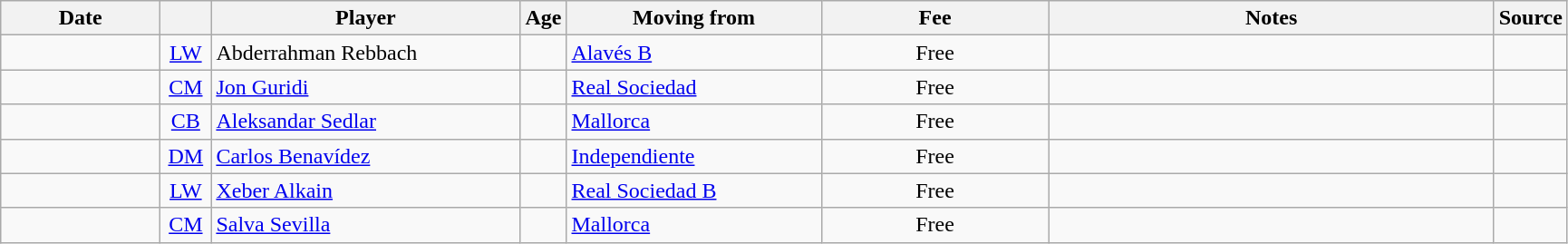<table class="wikitable sortable">
<tr>
<th style="width:110px">Date</th>
<th style="width:30px"></th>
<th style="width:220px">Player</th>
<th style="width:20px">Age</th>
<th style="width:180px">Moving from</th>
<th style="width:160px">Fee</th>
<th style="width:320px" class="unsortable">Notes</th>
<th style="width:35px">Source</th>
</tr>
<tr>
<td></td>
<td align="center"><a href='#'>LW</a></td>
<td> Abderrahman Rebbach</td>
<td align="center"></td>
<td> <a href='#'>Alavés B</a></td>
<td align="center">Free</td>
<td align="center"></td>
<td></td>
</tr>
<tr>
<td></td>
<td align="center"><a href='#'>CM</a></td>
<td> <a href='#'>Jon Guridi</a></td>
<td align="center"></td>
<td> <a href='#'>Real Sociedad</a></td>
<td align="center">Free</td>
<td align="center"></td>
<td></td>
</tr>
<tr>
<td></td>
<td align="center"><a href='#'>CB</a></td>
<td> <a href='#'>Aleksandar Sedlar</a></td>
<td align="center"></td>
<td> <a href='#'>Mallorca</a></td>
<td align="center">Free</td>
<td align="center"></td>
<td></td>
</tr>
<tr>
<td></td>
<td align="center"><a href='#'>DM</a></td>
<td> <a href='#'>Carlos Benavídez</a></td>
<td align="center"></td>
<td> <a href='#'>Independiente</a></td>
<td align="center">Free</td>
<td align="center"></td>
<td></td>
</tr>
<tr>
<td></td>
<td align="center"><a href='#'>LW</a></td>
<td> <a href='#'>Xeber Alkain</a></td>
<td align="center"></td>
<td> <a href='#'>Real Sociedad B</a></td>
<td align="center">Free</td>
<td align="center"></td>
<td></td>
</tr>
<tr>
<td></td>
<td align="center"><a href='#'>CM</a></td>
<td> <a href='#'>Salva Sevilla</a></td>
<td align="center"></td>
<td> <a href='#'>Mallorca</a></td>
<td align="center">Free</td>
<td align="center"></td>
<td></td>
</tr>
</table>
